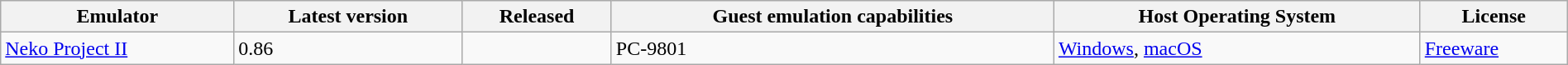<table class="wikitable sortable" style="width:100%">
<tr>
<th>Emulator</th>
<th>Latest version</th>
<th>Released</th>
<th>Guest emulation capabilities</th>
<th>Host Operating System</th>
<th>License</th>
</tr>
<tr>
<td><a href='#'>Neko Project II</a></td>
<td>0.86</td>
<td></td>
<td>PC-9801</td>
<td><a href='#'>Windows</a>, <a href='#'>macOS</a></td>
<td><a href='#'>Freeware</a></td>
</tr>
</table>
